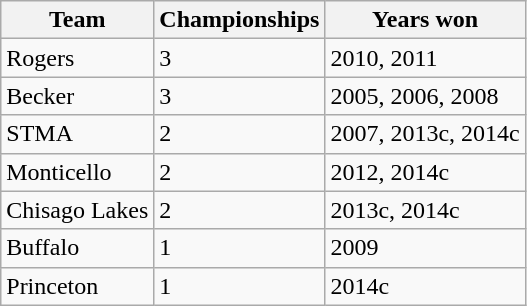<table class="wikitable">
<tr>
<th>Team</th>
<th>Championships</th>
<th>Years won</th>
</tr>
<tr>
<td>Rogers</td>
<td>3</td>
<td>2010, 2011</td>
</tr>
<tr>
<td>Becker</td>
<td>3</td>
<td>2005, 2006, 2008</td>
</tr>
<tr>
<td>STMA</td>
<td>2</td>
<td>2007, 2013c, 2014c</td>
</tr>
<tr>
<td>Monticello</td>
<td>2</td>
<td>2012, 2014c</td>
</tr>
<tr>
<td>Chisago Lakes</td>
<td>2</td>
<td>2013c, 2014c</td>
</tr>
<tr>
<td>Buffalo</td>
<td>1</td>
<td>2009</td>
</tr>
<tr>
<td>Princeton</td>
<td>1</td>
<td>2014c</td>
</tr>
</table>
